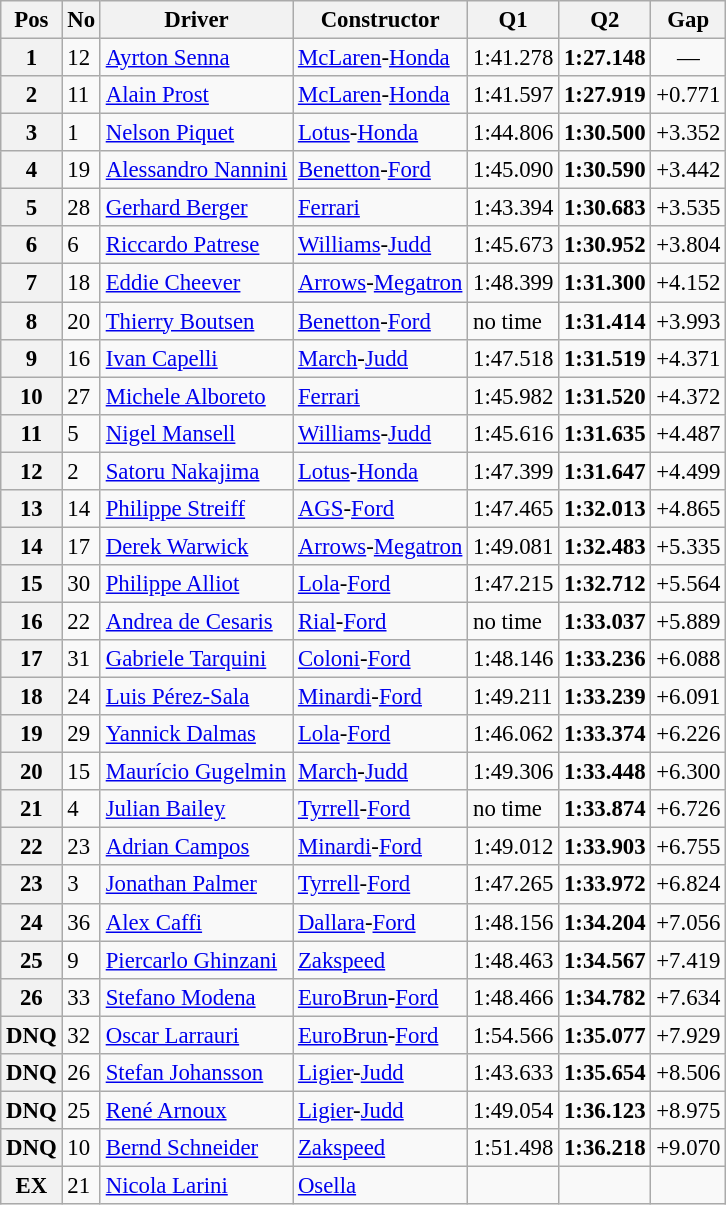<table class="wikitable sortable" style="font-size: 95%;">
<tr>
<th>Pos</th>
<th>No</th>
<th>Driver</th>
<th>Constructor</th>
<th>Q1</th>
<th>Q2</th>
<th>Gap</th>
</tr>
<tr>
<th>1</th>
<td>12</td>
<td> <a href='#'>Ayrton Senna</a></td>
<td><a href='#'>McLaren</a>-<a href='#'>Honda</a></td>
<td>1:41.278</td>
<td><strong>1:27.148</strong></td>
<td align="center">—</td>
</tr>
<tr>
<th>2</th>
<td>11</td>
<td> <a href='#'>Alain Prost</a></td>
<td><a href='#'>McLaren</a>-<a href='#'>Honda</a></td>
<td>1:41.597</td>
<td><strong>1:27.919</strong></td>
<td>+0.771</td>
</tr>
<tr>
<th>3</th>
<td>1</td>
<td> <a href='#'>Nelson Piquet</a></td>
<td><a href='#'>Lotus</a>-<a href='#'>Honda</a></td>
<td>1:44.806</td>
<td><strong>1:30.500</strong></td>
<td>+3.352</td>
</tr>
<tr>
<th>4</th>
<td>19</td>
<td> <a href='#'>Alessandro Nannini</a></td>
<td><a href='#'>Benetton</a>-<a href='#'>Ford</a></td>
<td>1:45.090</td>
<td><strong>1:30.590</strong></td>
<td>+3.442</td>
</tr>
<tr>
<th>5</th>
<td>28</td>
<td> <a href='#'>Gerhard Berger</a></td>
<td><a href='#'>Ferrari</a></td>
<td>1:43.394</td>
<td><strong>1:30.683</strong></td>
<td>+3.535</td>
</tr>
<tr>
<th>6</th>
<td>6</td>
<td> <a href='#'>Riccardo Patrese</a></td>
<td><a href='#'>Williams</a>-<a href='#'>Judd</a></td>
<td>1:45.673</td>
<td><strong>1:30.952</strong></td>
<td>+3.804</td>
</tr>
<tr>
<th>7</th>
<td>18</td>
<td> <a href='#'>Eddie Cheever</a></td>
<td><a href='#'>Arrows</a>-<a href='#'>Megatron</a></td>
<td>1:48.399</td>
<td><strong>1:31.300</strong></td>
<td>+4.152</td>
</tr>
<tr>
<th>8</th>
<td>20</td>
<td> <a href='#'>Thierry Boutsen</a></td>
<td><a href='#'>Benetton</a>-<a href='#'>Ford</a></td>
<td>no time</td>
<td><strong>1:31.414</strong></td>
<td>+3.993</td>
</tr>
<tr>
<th>9</th>
<td>16</td>
<td> <a href='#'>Ivan Capelli</a></td>
<td><a href='#'>March</a>-<a href='#'>Judd</a></td>
<td>1:47.518</td>
<td><strong>1:31.519</strong></td>
<td>+4.371</td>
</tr>
<tr>
<th>10</th>
<td>27</td>
<td> <a href='#'>Michele Alboreto</a></td>
<td><a href='#'>Ferrari</a></td>
<td>1:45.982</td>
<td><strong>1:31.520</strong></td>
<td>+4.372</td>
</tr>
<tr>
<th>11</th>
<td>5</td>
<td> <a href='#'>Nigel Mansell</a></td>
<td><a href='#'>Williams</a>-<a href='#'>Judd</a></td>
<td>1:45.616</td>
<td><strong>1:31.635</strong></td>
<td>+4.487</td>
</tr>
<tr>
<th>12</th>
<td>2</td>
<td> <a href='#'>Satoru Nakajima</a></td>
<td><a href='#'>Lotus</a>-<a href='#'>Honda</a></td>
<td>1:47.399</td>
<td><strong>1:31.647</strong></td>
<td>+4.499</td>
</tr>
<tr>
<th>13</th>
<td>14</td>
<td> <a href='#'>Philippe Streiff</a></td>
<td><a href='#'>AGS</a>-<a href='#'>Ford</a></td>
<td>1:47.465</td>
<td><strong>1:32.013</strong></td>
<td>+4.865</td>
</tr>
<tr>
<th>14</th>
<td>17</td>
<td> <a href='#'>Derek Warwick</a></td>
<td><a href='#'>Arrows</a>-<a href='#'>Megatron</a></td>
<td>1:49.081</td>
<td><strong>1:32.483</strong></td>
<td>+5.335</td>
</tr>
<tr>
<th>15</th>
<td>30</td>
<td> <a href='#'>Philippe Alliot</a></td>
<td><a href='#'>Lola</a>-<a href='#'>Ford</a></td>
<td>1:47.215</td>
<td><strong>1:32.712</strong></td>
<td>+5.564</td>
</tr>
<tr>
<th>16</th>
<td>22</td>
<td> <a href='#'>Andrea de Cesaris</a></td>
<td><a href='#'>Rial</a>-<a href='#'>Ford</a></td>
<td>no time</td>
<td><strong>1:33.037</strong></td>
<td>+5.889</td>
</tr>
<tr>
<th>17</th>
<td>31</td>
<td> <a href='#'>Gabriele Tarquini</a></td>
<td><a href='#'>Coloni</a>-<a href='#'>Ford</a></td>
<td>1:48.146</td>
<td><strong>1:33.236</strong></td>
<td>+6.088</td>
</tr>
<tr>
<th>18</th>
<td>24</td>
<td> <a href='#'>Luis Pérez-Sala</a></td>
<td><a href='#'>Minardi</a>-<a href='#'>Ford</a></td>
<td>1:49.211</td>
<td><strong>1:33.239</strong></td>
<td>+6.091</td>
</tr>
<tr>
<th>19</th>
<td>29</td>
<td> <a href='#'>Yannick Dalmas</a></td>
<td><a href='#'>Lola</a>-<a href='#'>Ford</a></td>
<td>1:46.062</td>
<td><strong>1:33.374</strong></td>
<td>+6.226</td>
</tr>
<tr>
<th>20</th>
<td>15</td>
<td> <a href='#'>Maurício Gugelmin</a></td>
<td><a href='#'>March</a>-<a href='#'>Judd</a></td>
<td>1:49.306</td>
<td><strong>1:33.448</strong></td>
<td>+6.300</td>
</tr>
<tr>
<th>21</th>
<td>4</td>
<td> <a href='#'>Julian Bailey</a></td>
<td><a href='#'>Tyrrell</a>-<a href='#'>Ford</a></td>
<td>no time</td>
<td><strong>1:33.874</strong></td>
<td>+6.726</td>
</tr>
<tr>
<th>22</th>
<td>23</td>
<td> <a href='#'>Adrian Campos</a></td>
<td><a href='#'>Minardi</a>-<a href='#'>Ford</a></td>
<td>1:49.012</td>
<td><strong>1:33.903</strong></td>
<td>+6.755</td>
</tr>
<tr>
<th>23</th>
<td>3</td>
<td> <a href='#'>Jonathan Palmer</a></td>
<td><a href='#'>Tyrrell</a>-<a href='#'>Ford</a></td>
<td>1:47.265</td>
<td><strong>1:33.972</strong></td>
<td>+6.824</td>
</tr>
<tr>
<th>24</th>
<td>36</td>
<td> <a href='#'>Alex Caffi</a></td>
<td><a href='#'>Dallara</a>-<a href='#'>Ford</a></td>
<td>1:48.156</td>
<td><strong>1:34.204</strong></td>
<td>+7.056</td>
</tr>
<tr>
<th>25</th>
<td>9</td>
<td> <a href='#'>Piercarlo Ghinzani</a></td>
<td><a href='#'>Zakspeed</a></td>
<td>1:48.463</td>
<td><strong>1:34.567</strong></td>
<td>+7.419</td>
</tr>
<tr>
<th>26</th>
<td>33</td>
<td> <a href='#'>Stefano Modena</a></td>
<td><a href='#'>EuroBrun</a>-<a href='#'>Ford</a></td>
<td>1:48.466</td>
<td><strong>1:34.782</strong></td>
<td>+7.634</td>
</tr>
<tr>
<th>DNQ</th>
<td>32</td>
<td> <a href='#'>Oscar Larrauri</a></td>
<td><a href='#'>EuroBrun</a>-<a href='#'>Ford</a></td>
<td>1:54.566</td>
<td><strong>1:35.077</strong></td>
<td>+7.929</td>
</tr>
<tr>
<th>DNQ</th>
<td>26</td>
<td> <a href='#'>Stefan Johansson</a></td>
<td><a href='#'>Ligier</a>-<a href='#'>Judd</a></td>
<td>1:43.633</td>
<td><strong>1:35.654</strong></td>
<td>+8.506</td>
</tr>
<tr>
<th>DNQ</th>
<td>25</td>
<td> <a href='#'>René Arnoux</a></td>
<td><a href='#'>Ligier</a>-<a href='#'>Judd</a></td>
<td>1:49.054</td>
<td><strong>1:36.123</strong></td>
<td>+8.975</td>
</tr>
<tr>
<th>DNQ</th>
<td>10</td>
<td> <a href='#'>Bernd Schneider</a></td>
<td><a href='#'>Zakspeed</a></td>
<td>1:51.498</td>
<td><strong>1:36.218</strong></td>
<td>+9.070</td>
</tr>
<tr>
<th>EX</th>
<td>21</td>
<td> <a href='#'>Nicola Larini</a></td>
<td><a href='#'>Osella</a></td>
<td></td>
<td></td>
<td></td>
</tr>
</table>
